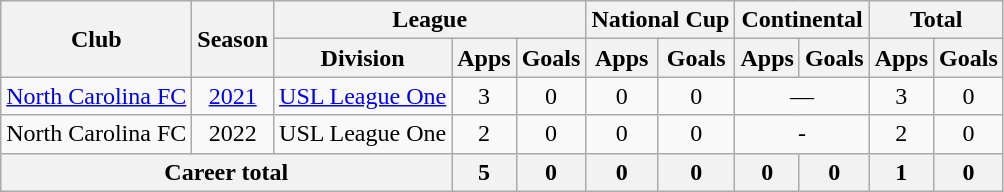<table class=wikitable style=text-align:center>
<tr>
<th rowspan=2>Club</th>
<th rowspan=2>Season</th>
<th colspan=3>League</th>
<th colspan=2>National Cup</th>
<th colspan=2>Continental</th>
<th colspan=2>Total</th>
</tr>
<tr>
<th>Division</th>
<th>Apps</th>
<th>Goals</th>
<th>Apps</th>
<th>Goals</th>
<th>Apps</th>
<th>Goals</th>
<th>Apps</th>
<th>Goals</th>
</tr>
<tr>
<td rowspan=1><a href='#'>North Carolina FC</a></td>
<td><a href='#'>2021</a></td>
<td><a href='#'>USL League One</a></td>
<td>3</td>
<td>0</td>
<td>0</td>
<td>0</td>
<td colspan=2>—</td>
<td>3</td>
<td>0</td>
</tr>
<tr>
<td rowspan=1>North Carolina FC</td>
<td>2022</td>
<td>USL League One</td>
<td>2</td>
<td>0</td>
<td>0</td>
<td>0</td>
<td colspan=2>-</td>
<td>2</td>
<td>0</td>
</tr>
<tr>
<th colspan=3>Career total</th>
<th>5</th>
<th>0</th>
<th>0</th>
<th>0</th>
<th>0</th>
<th>0</th>
<th>1</th>
<th>0</th>
</tr>
</table>
